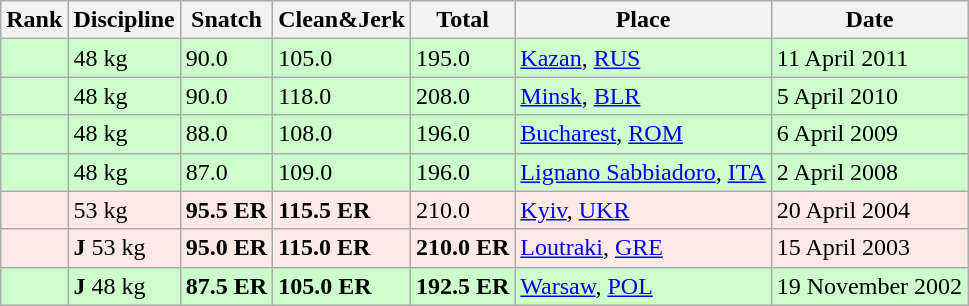<table class="wikitable">
<tr>
<th>Rank</th>
<th>Discipline</th>
<th>Snatch</th>
<th>Clean&Jerk</th>
<th>Total</th>
<th>Place</th>
<th>Date</th>
</tr>
<tr bgcolor=#CCFFCC>
<td></td>
<td>48 kg</td>
<td>90.0</td>
<td>105.0</td>
<td>195.0</td>
<td><a href='#'>Kazan</a>, <a href='#'>RUS</a></td>
<td>11 April 2011</td>
</tr>
<tr bgcolor=#CCFFCC>
<td></td>
<td>48 kg</td>
<td>90.0</td>
<td>118.0</td>
<td>208.0</td>
<td><a href='#'>Minsk</a>, <a href='#'>BLR</a></td>
<td>5 April 2010</td>
</tr>
<tr bgcolor=#CCFFCC>
<td></td>
<td>48 kg</td>
<td>88.0</td>
<td>108.0</td>
<td>196.0</td>
<td><a href='#'>Bucharest</a>, <a href='#'>ROM</a></td>
<td>6 April 2009</td>
</tr>
<tr bgcolor=#CCFFCC>
<td></td>
<td>48 kg</td>
<td>87.0</td>
<td>109.0</td>
<td>196.0</td>
<td><a href='#'>Lignano Sabbiadoro</a>, <a href='#'>ITA</a></td>
<td>2 April 2008</td>
</tr>
<tr bgcolor=#FFE8E8>
<td></td>
<td>53 kg</td>
<td><strong>95.5 ER</strong></td>
<td><strong>115.5 ER</strong></td>
<td>210.0</td>
<td><a href='#'>Kyiv</a>, <a href='#'>UKR</a></td>
<td>20 April 2004</td>
</tr>
<tr bgcolor=#FFE8E8>
<td></td>
<td><strong>J</strong> 53 kg</td>
<td><strong>95.0 ER</strong></td>
<td><strong>115.0 ER</strong></td>
<td><strong>210.0 ER</strong></td>
<td><a href='#'>Loutraki</a>, <a href='#'>GRE</a></td>
<td>15 April 2003</td>
</tr>
<tr bgcolor=#CCFFCC>
<td></td>
<td><strong>J</strong> 48 kg</td>
<td><strong>87.5 ER</strong></td>
<td><strong>105.0 ER</strong></td>
<td><strong>192.5 ER</strong></td>
<td><a href='#'>Warsaw</a>, <a href='#'>POL</a></td>
<td>19 November 2002</td>
</tr>
</table>
